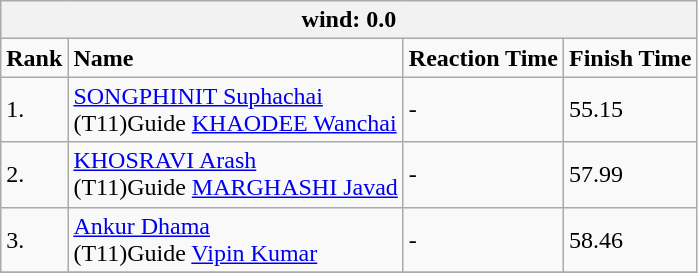<table class="wikitable">
<tr>
<th colspan="4">wind: 0.0</th>
</tr>
<tr>
<td><strong>Rank</strong></td>
<td><strong>Name</strong></td>
<td><strong>Reaction Time</strong></td>
<td><strong>Finish Time</strong></td>
</tr>
<tr>
<td>1.</td>
<td><a href='#'>SONGPHINIT Suphachai</a><br>(T11)Guide <a href='#'>KHAODEE Wanchai</a><br></td>
<td>-</td>
<td>55.15</td>
</tr>
<tr>
<td>2.</td>
<td><a href='#'>KHOSRAVI Arash</a><br>(T11)Guide <a href='#'>MARGHASHI Javad</a><br></td>
<td>-</td>
<td>57.99</td>
</tr>
<tr>
<td>3.</td>
<td><a href='#'>Ankur Dhama</a><br>(T11)Guide <a href='#'>Vipin Kumar</a><br></td>
<td>-</td>
<td>58.46</td>
</tr>
<tr>
</tr>
</table>
